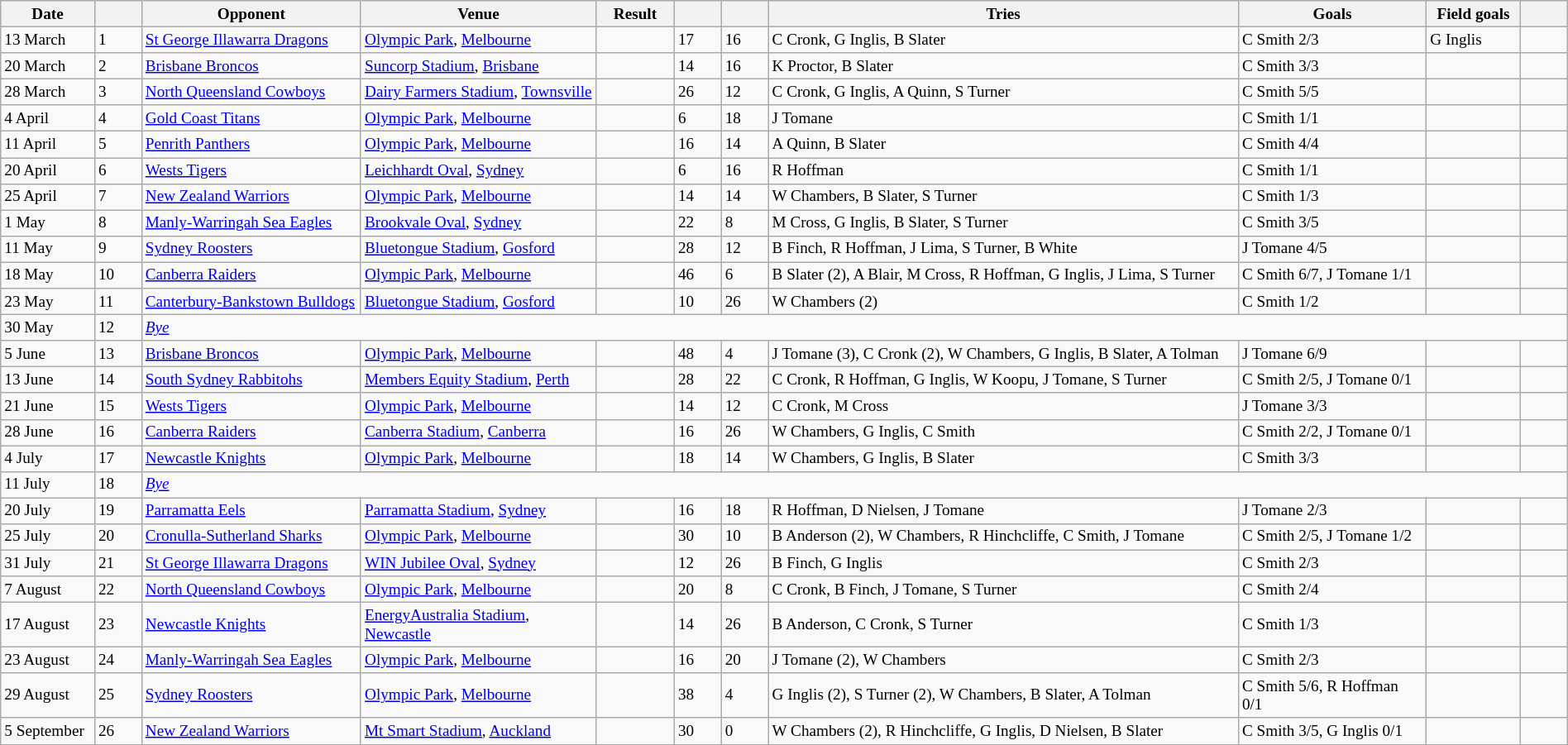<table class="wikitable"  style="font-size:80%; width:100%;">
<tr>
<th width="6%">Date</th>
<th width="3%"></th>
<th width="14%">Opponent</th>
<th width="15%">Venue</th>
<th width="5%">Result</th>
<th width="3%"></th>
<th width="3%"></th>
<th width="30%">Tries</th>
<th width="12%">Goals</th>
<th width="6%">Field goals</th>
<th width="3%"></th>
</tr>
<tr>
<td>13 March</td>
<td>1</td>
<td> <a href='#'>St George Illawarra Dragons</a></td>
<td><a href='#'>Olympic Park</a>, <a href='#'>Melbourne</a></td>
<td><br></td>
<td>17</td>
<td>16</td>
<td>C Cronk, G Inglis, B Slater</td>
<td>C Smith 2/3</td>
<td>G Inglis</td>
<td></td>
</tr>
<tr>
<td>20 March</td>
<td>2</td>
<td> <a href='#'>Brisbane Broncos</a></td>
<td><a href='#'>Suncorp Stadium</a>, <a href='#'>Brisbane</a></td>
<td></td>
<td>14</td>
<td>16</td>
<td>K Proctor, B Slater</td>
<td>C Smith 3/3</td>
<td></td>
<td></td>
</tr>
<tr>
<td>28 March</td>
<td>3</td>
<td> <a href='#'>North Queensland Cowboys</a></td>
<td><a href='#'>Dairy Farmers Stadium</a>, <a href='#'>Townsville</a></td>
<td></td>
<td>26</td>
<td>12</td>
<td>C Cronk, G Inglis, A Quinn, S Turner</td>
<td>C Smith 5/5</td>
<td></td>
<td></td>
</tr>
<tr>
<td>4 April</td>
<td>4</td>
<td> <a href='#'>Gold Coast Titans</a></td>
<td><a href='#'>Olympic Park</a>, <a href='#'>Melbourne</a></td>
<td></td>
<td>6</td>
<td>18</td>
<td>J Tomane</td>
<td>C Smith 1/1</td>
<td></td>
<td></td>
</tr>
<tr>
<td>11 April</td>
<td>5</td>
<td> <a href='#'>Penrith Panthers</a></td>
<td><a href='#'>Olympic Park</a>, <a href='#'>Melbourne</a></td>
<td></td>
<td>16</td>
<td>14</td>
<td>A Quinn, B Slater</td>
<td>C Smith 4/4</td>
<td></td>
<td></td>
</tr>
<tr>
<td>20 April</td>
<td>6</td>
<td> <a href='#'>Wests Tigers</a></td>
<td><a href='#'>Leichhardt Oval</a>, <a href='#'>Sydney</a></td>
<td></td>
<td>6</td>
<td>16</td>
<td>R Hoffman</td>
<td>C Smith 1/1</td>
<td></td>
<td></td>
</tr>
<tr>
<td>25 April</td>
<td>7</td>
<td> <a href='#'>New Zealand Warriors</a></td>
<td><a href='#'>Olympic Park</a>, <a href='#'>Melbourne</a></td>
<td></td>
<td>14</td>
<td>14</td>
<td>W Chambers, B Slater, S Turner</td>
<td>C Smith 1/3</td>
<td></td>
<td></td>
</tr>
<tr>
<td>1 May</td>
<td>8</td>
<td> <a href='#'>Manly-Warringah Sea Eagles</a></td>
<td><a href='#'>Brookvale Oval</a>, <a href='#'>Sydney</a></td>
<td></td>
<td>22</td>
<td>8</td>
<td>M Cross, G Inglis, B Slater, S Turner</td>
<td>C Smith 3/5</td>
<td></td>
<td></td>
</tr>
<tr>
<td>11 May</td>
<td>9</td>
<td> <a href='#'>Sydney Roosters</a></td>
<td><a href='#'>Bluetongue Stadium</a>, <a href='#'>Gosford</a></td>
<td></td>
<td>28</td>
<td>12</td>
<td>B Finch, R Hoffman, J Lima, S Turner, B White</td>
<td>J Tomane 4/5</td>
<td></td>
<td></td>
</tr>
<tr>
<td>18 May</td>
<td>10</td>
<td> <a href='#'>Canberra Raiders</a></td>
<td><a href='#'>Olympic Park</a>, <a href='#'>Melbourne</a></td>
<td></td>
<td>46</td>
<td>6</td>
<td>B Slater (2), A Blair, M Cross, R Hoffman, G Inglis, J Lima, S Turner</td>
<td>C Smith 6/7, J Tomane 1/1</td>
<td></td>
<td></td>
</tr>
<tr>
<td>23 May</td>
<td>11</td>
<td> <a href='#'>Canterbury-Bankstown Bulldogs</a></td>
<td><a href='#'>Bluetongue Stadium</a>, <a href='#'>Gosford</a></td>
<td></td>
<td>10</td>
<td>26</td>
<td>W Chambers (2)</td>
<td>C Smith 1/2</td>
<td></td>
<td></td>
</tr>
<tr>
<td>30 May</td>
<td>12</td>
<td colspan="10"><em><a href='#'>Bye</a></em></td>
</tr>
<tr>
<td>5 June</td>
<td>13</td>
<td> <a href='#'>Brisbane Broncos</a></td>
<td><a href='#'>Olympic Park</a>, <a href='#'>Melbourne</a></td>
<td></td>
<td>48</td>
<td>4</td>
<td>J Tomane (3), C Cronk (2), W Chambers, G Inglis, B Slater, A Tolman</td>
<td>J Tomane 6/9</td>
<td></td>
<td></td>
</tr>
<tr>
<td>13 June</td>
<td>14</td>
<td> <a href='#'>South Sydney Rabbitohs</a></td>
<td><a href='#'>Members Equity Stadium</a>, <a href='#'>Perth</a></td>
<td></td>
<td>28</td>
<td>22</td>
<td>C Cronk, R Hoffman, G Inglis, W Koopu, J Tomane, S Turner</td>
<td>C Smith 2/5, J Tomane 0/1</td>
<td></td>
<td></td>
</tr>
<tr>
<td>21 June</td>
<td>15</td>
<td> <a href='#'>Wests Tigers</a></td>
<td><a href='#'>Olympic Park</a>, <a href='#'>Melbourne</a></td>
<td></td>
<td>14</td>
<td>12</td>
<td>C Cronk, M Cross</td>
<td>J Tomane 3/3</td>
<td></td>
<td></td>
</tr>
<tr>
<td>28 June</td>
<td>16</td>
<td> <a href='#'>Canberra Raiders</a></td>
<td><a href='#'>Canberra Stadium</a>, <a href='#'>Canberra</a></td>
<td></td>
<td>16</td>
<td>26</td>
<td>W Chambers, G Inglis, C Smith</td>
<td>C Smith 2/2, J Tomane 0/1</td>
<td></td>
<td></td>
</tr>
<tr>
<td>4 July</td>
<td>17</td>
<td> <a href='#'>Newcastle Knights</a></td>
<td><a href='#'>Olympic Park</a>, <a href='#'>Melbourne</a></td>
<td></td>
<td>18</td>
<td>14</td>
<td>W Chambers, G Inglis, B Slater</td>
<td>C Smith 3/3</td>
<td></td>
<td></td>
</tr>
<tr>
<td>11 July</td>
<td>18</td>
<td colspan="10"><em><a href='#'>Bye</a></em></td>
</tr>
<tr>
<td>20 July</td>
<td>19</td>
<td> <a href='#'>Parramatta Eels</a></td>
<td><a href='#'>Parramatta Stadium</a>, <a href='#'>Sydney</a></td>
<td></td>
<td>16</td>
<td>18</td>
<td>R Hoffman, D Nielsen, J Tomane</td>
<td>J Tomane 2/3</td>
<td></td>
<td></td>
</tr>
<tr>
<td>25 July</td>
<td>20</td>
<td> <a href='#'>Cronulla-Sutherland Sharks</a></td>
<td><a href='#'>Olympic Park</a>, <a href='#'>Melbourne</a></td>
<td></td>
<td>30</td>
<td>10</td>
<td>B Anderson (2), W Chambers, R Hinchcliffe, C Smith, J Tomane</td>
<td>C Smith 2/5, J Tomane 1/2</td>
<td></td>
<td></td>
</tr>
<tr>
<td>31 July</td>
<td>21</td>
<td> <a href='#'>St George Illawarra Dragons</a></td>
<td><a href='#'>WIN Jubilee Oval</a>, <a href='#'>Sydney</a></td>
<td></td>
<td>12</td>
<td>26</td>
<td>B Finch, G Inglis</td>
<td>C Smith 2/3</td>
<td></td>
<td></td>
</tr>
<tr>
<td>7 August</td>
<td>22</td>
<td> <a href='#'>North Queensland Cowboys</a></td>
<td><a href='#'>Olympic Park</a>, <a href='#'>Melbourne</a></td>
<td></td>
<td>20</td>
<td>8</td>
<td>C Cronk, B Finch, J Tomane, S Turner</td>
<td>C Smith 2/4</td>
<td></td>
<td></td>
</tr>
<tr>
<td>17 August</td>
<td>23</td>
<td> <a href='#'>Newcastle Knights</a></td>
<td><a href='#'>EnergyAustralia Stadium</a>, <a href='#'>Newcastle</a></td>
<td></td>
<td>14</td>
<td>26</td>
<td>B Anderson, C Cronk, S Turner</td>
<td>C Smith 1/3</td>
<td></td>
<td></td>
</tr>
<tr>
<td>23 August</td>
<td>24</td>
<td> <a href='#'>Manly-Warringah Sea Eagles</a></td>
<td><a href='#'>Olympic Park</a>, <a href='#'>Melbourne</a></td>
<td></td>
<td>16</td>
<td>20</td>
<td>J Tomane (2), W Chambers</td>
<td>C Smith 2/3</td>
<td></td>
<td></td>
</tr>
<tr>
<td>29 August</td>
<td>25</td>
<td> <a href='#'>Sydney Roosters</a></td>
<td><a href='#'>Olympic Park</a>, <a href='#'>Melbourne</a></td>
<td></td>
<td>38</td>
<td>4</td>
<td>G Inglis (2), S Turner (2), W Chambers, B Slater, A Tolman</td>
<td>C Smith 5/6, R Hoffman 0/1</td>
<td></td>
<td></td>
</tr>
<tr>
<td>5 September</td>
<td>26</td>
<td> <a href='#'>New Zealand Warriors</a></td>
<td><a href='#'>Mt Smart Stadium</a>, <a href='#'>Auckland</a></td>
<td></td>
<td>30</td>
<td>0</td>
<td>W Chambers (2), R Hinchcliffe, G Inglis, D Nielsen, B Slater</td>
<td>C Smith 3/5, G Inglis 0/1</td>
<td></td>
<td></td>
</tr>
<tr>
</tr>
</table>
